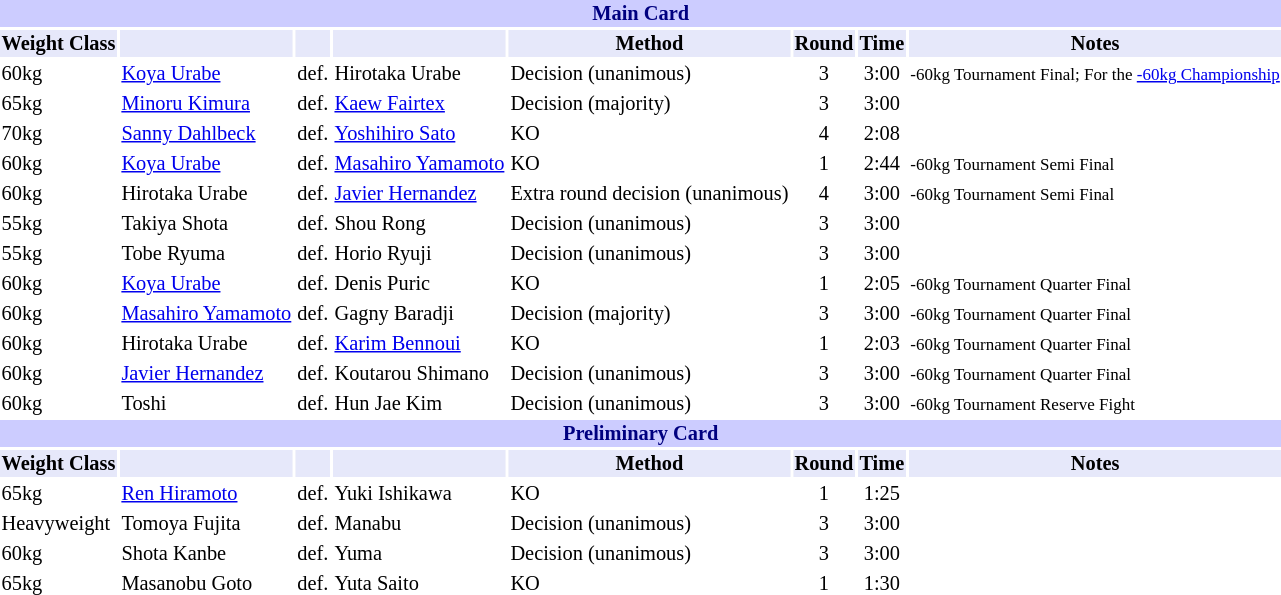<table class="toccolours" style="font-size: 85%;">
<tr>
<th colspan="8" style="background-color: #ccf; color: #000080; text-align: center;"><strong>Main Card</strong></th>
</tr>
<tr>
<th colspan="1" style="background-color: #E6E8FA; color: #000000; text-align: center;">Weight Class</th>
<th colspan="1" style="background-color: #E6E8FA; color: #000000; text-align: center;"></th>
<th colspan="1" style="background-color: #E6E8FA; color: #000000; text-align: center;"></th>
<th colspan="1" style="background-color: #E6E8FA; color: #000000; text-align: center;"></th>
<th colspan="1" style="background-color: #E6E8FA; color: #000000; text-align: center;">Method</th>
<th colspan="1" style="background-color: #E6E8FA; color: #000000; text-align: center;">Round</th>
<th colspan="1" style="background-color: #E6E8FA; color: #000000; text-align: center;">Time</th>
<th colspan="1" style="background-color: #E6E8FA; color: #000000; text-align: center;">Notes</th>
</tr>
<tr>
<td>60kg</td>
<td> <a href='#'>Koya Urabe</a></td>
<td align=center>def.</td>
<td> Hirotaka Urabe</td>
<td>Decision (unanimous)</td>
<td align=center>3</td>
<td align=center>3:00</td>
<td><small>-60kg Tournament Final; For the <a href='#'>-60kg Championship</a></small></td>
</tr>
<tr>
<td>65kg</td>
<td> <a href='#'>Minoru Kimura</a></td>
<td align=center>def.</td>
<td> <a href='#'>Kaew Fairtex</a></td>
<td>Decision (majority)</td>
<td align=center>3</td>
<td align=center>3:00</td>
<td></td>
</tr>
<tr>
<td>70kg</td>
<td> <a href='#'>Sanny Dahlbeck</a></td>
<td align=center>def.</td>
<td> <a href='#'>Yoshihiro Sato</a></td>
<td>KO</td>
<td align=center>4</td>
<td align=center>2:08</td>
<td></td>
</tr>
<tr>
<td>60kg</td>
<td> <a href='#'>Koya Urabe</a></td>
<td align=center>def.</td>
<td> <a href='#'>Masahiro Yamamoto</a></td>
<td>KO</td>
<td align=center>1</td>
<td align=center>2:44</td>
<td><small>-60kg Tournament Semi Final</small></td>
</tr>
<tr>
<td>60kg</td>
<td> Hirotaka Urabe</td>
<td align=center>def.</td>
<td> <a href='#'>Javier Hernandez</a></td>
<td>Extra round decision (unanimous)</td>
<td align=center>4</td>
<td align=center>3:00</td>
<td><small>-60kg Tournament Semi Final</small></td>
</tr>
<tr>
<td>55kg</td>
<td> Takiya Shota</td>
<td align=center>def.</td>
<td> Shou Rong</td>
<td>Decision (unanimous)</td>
<td align=center>3</td>
<td align=center>3:00</td>
<td></td>
</tr>
<tr>
<td>55kg</td>
<td> Tobe Ryuma</td>
<td align=center>def.</td>
<td> Horio Ryuji</td>
<td>Decision (unanimous)</td>
<td align=center>3</td>
<td align=center>3:00</td>
<td></td>
</tr>
<tr>
<td>60kg</td>
<td> <a href='#'>Koya Urabe</a></td>
<td align=center>def.</td>
<td> Denis Puric</td>
<td>KO</td>
<td align=center>1</td>
<td align=center>2:05</td>
<td><small>-60kg Tournament Quarter Final</small></td>
</tr>
<tr>
<td>60kg</td>
<td> <a href='#'>Masahiro Yamamoto</a></td>
<td align=center>def.</td>
<td> Gagny Baradji</td>
<td>Decision (majority)</td>
<td align=center>3</td>
<td align=center>3:00</td>
<td><small>-60kg Tournament Quarter Final</small></td>
</tr>
<tr>
<td>60kg</td>
<td> Hirotaka Urabe</td>
<td align=center>def.</td>
<td> <a href='#'>Karim Bennoui</a></td>
<td>KO</td>
<td align=center>1</td>
<td align=center>2:03</td>
<td><small>-60kg Tournament Quarter Final</small></td>
</tr>
<tr>
<td>60kg</td>
<td> <a href='#'>Javier Hernandez</a></td>
<td align=center>def.</td>
<td> Koutarou Shimano</td>
<td>Decision (unanimous)</td>
<td align=center>3</td>
<td align=center>3:00</td>
<td><small>-60kg Tournament Quarter Final</small></td>
</tr>
<tr>
<td>60kg</td>
<td> Toshi</td>
<td align=center>def.</td>
<td> Hun Jae Kim</td>
<td>Decision (unanimous)</td>
<td align=center>3</td>
<td align=center>3:00</td>
<td><small>-60kg Tournament Reserve Fight</small></td>
</tr>
<tr>
<th colspan="8" style="background-color: #ccf; color: #000080; text-align: center;"><strong>Preliminary Card</strong></th>
</tr>
<tr>
<th colspan="1" style="background-color: #E6E8FA; color: #000000; text-align: center;">Weight Class</th>
<th colspan="1" style="background-color: #E6E8FA; color: #000000; text-align: center;"></th>
<th colspan="1" style="background-color: #E6E8FA; color: #000000; text-align: center;"></th>
<th colspan="1" style="background-color: #E6E8FA; color: #000000; text-align: center;"></th>
<th colspan="1" style="background-color: #E6E8FA; color: #000000; text-align: center;">Method</th>
<th colspan="1" style="background-color: #E6E8FA; color: #000000; text-align: center;">Round</th>
<th colspan="1" style="background-color: #E6E8FA; color: #000000; text-align: center;">Time</th>
<th colspan="1" style="background-color: #E6E8FA; color: #000000; text-align: center;">Notes</th>
</tr>
<tr>
<td>65kg</td>
<td> <a href='#'>Ren Hiramoto</a></td>
<td align=center>def.</td>
<td> Yuki Ishikawa</td>
<td>KO</td>
<td align=center>1</td>
<td align=center>1:25</td>
<td></td>
</tr>
<tr>
<td>Heavyweight</td>
<td> Tomoya Fujita</td>
<td align=center>def.</td>
<td> Manabu</td>
<td>Decision (unanimous)</td>
<td align=center>3</td>
<td align=center>3:00</td>
<td></td>
</tr>
<tr>
<td>60kg</td>
<td> Shota Kanbe</td>
<td align=center>def.</td>
<td> Yuma</td>
<td>Decision (unanimous)</td>
<td align=center>3</td>
<td align=center>3:00</td>
<td></td>
</tr>
<tr>
<td>65kg</td>
<td> Masanobu Goto</td>
<td align=center>def.</td>
<td> Yuta Saito</td>
<td>KO</td>
<td align=center>1</td>
<td align=center>1:30</td>
<td></td>
</tr>
<tr>
</tr>
</table>
